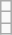<table class="wikitable">
<tr>
<td></td>
</tr>
<tr>
<td></td>
</tr>
<tr>
<td></td>
</tr>
</table>
